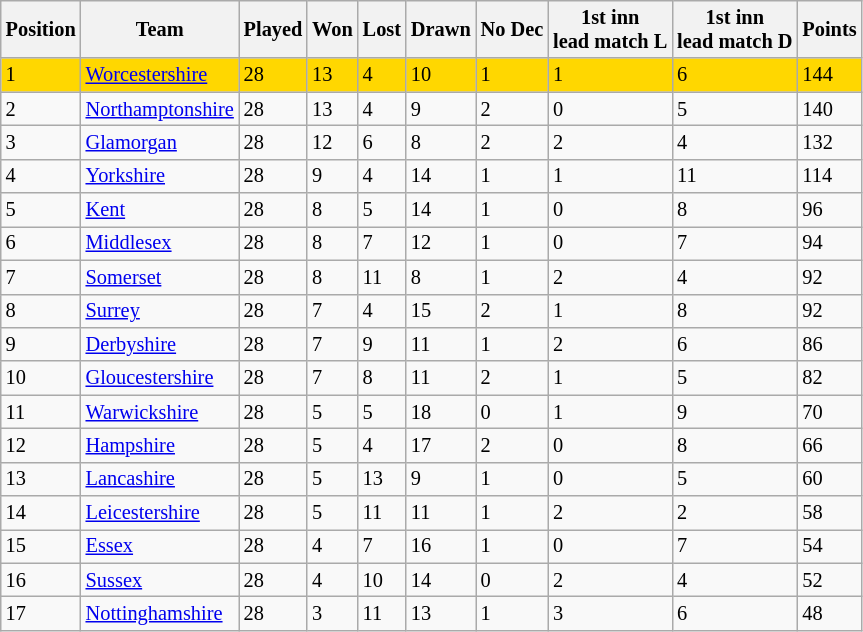<table class="wikitable" style="font-size:85%;">
<tr>
<th>Position</th>
<th>Team</th>
<th>Played</th>
<th>Won</th>
<th>Lost</th>
<th>Drawn</th>
<th>No Dec</th>
<th>1st inn<br>lead
match L</th>
<th>1st inn<br>lead
match D</th>
<th>Points</th>
</tr>
<tr>
<td bgcolor="gold">1</td>
<td bgcolor="gold"><a href='#'>Worcestershire</a></td>
<td bgcolor="gold">28</td>
<td bgcolor="gold">13</td>
<td bgcolor="gold">4</td>
<td bgcolor="gold">10</td>
<td bgcolor="gold">1</td>
<td bgcolor="gold">1</td>
<td bgcolor="gold">6</td>
<td bgcolor="gold">144</td>
</tr>
<tr>
<td>2</td>
<td><a href='#'>Northamptonshire</a></td>
<td>28</td>
<td>13</td>
<td>4</td>
<td>9</td>
<td>2</td>
<td>0</td>
<td>5</td>
<td>140</td>
</tr>
<tr>
<td>3</td>
<td><a href='#'>Glamorgan</a></td>
<td>28</td>
<td>12</td>
<td>6</td>
<td>8</td>
<td>2</td>
<td>2</td>
<td>4</td>
<td>132</td>
</tr>
<tr>
<td>4</td>
<td><a href='#'>Yorkshire</a></td>
<td>28</td>
<td>9</td>
<td>4</td>
<td>14</td>
<td>1</td>
<td>1</td>
<td>11</td>
<td>114</td>
</tr>
<tr>
<td>5</td>
<td><a href='#'>Kent</a></td>
<td>28</td>
<td>8</td>
<td>5</td>
<td>14</td>
<td>1</td>
<td>0</td>
<td>8</td>
<td>96</td>
</tr>
<tr>
<td>6</td>
<td><a href='#'>Middlesex</a></td>
<td>28</td>
<td>8</td>
<td>7</td>
<td>12</td>
<td>1</td>
<td>0</td>
<td>7</td>
<td>94</td>
</tr>
<tr>
<td>7</td>
<td><a href='#'>Somerset</a></td>
<td>28</td>
<td>8</td>
<td>11</td>
<td>8</td>
<td>1</td>
<td>2</td>
<td>4</td>
<td>92</td>
</tr>
<tr>
<td>8</td>
<td><a href='#'>Surrey</a></td>
<td>28</td>
<td>7</td>
<td>4</td>
<td>15</td>
<td>2</td>
<td>1</td>
<td>8</td>
<td>92</td>
</tr>
<tr>
<td>9</td>
<td><a href='#'>Derbyshire</a></td>
<td>28</td>
<td>7</td>
<td>9</td>
<td>11</td>
<td>1</td>
<td>2</td>
<td>6</td>
<td>86</td>
</tr>
<tr>
<td>10</td>
<td><a href='#'>Gloucestershire</a></td>
<td>28</td>
<td>7</td>
<td>8</td>
<td>11</td>
<td>2</td>
<td>1</td>
<td>5</td>
<td>82</td>
</tr>
<tr>
<td>11</td>
<td><a href='#'>Warwickshire</a></td>
<td>28</td>
<td>5</td>
<td>5</td>
<td>18</td>
<td>0</td>
<td>1</td>
<td>9</td>
<td>70</td>
</tr>
<tr>
<td>12</td>
<td><a href='#'>Hampshire</a></td>
<td>28</td>
<td>5</td>
<td>4</td>
<td>17</td>
<td>2</td>
<td>0</td>
<td>8</td>
<td>66</td>
</tr>
<tr>
<td>13</td>
<td><a href='#'>Lancashire</a></td>
<td>28</td>
<td>5</td>
<td>13</td>
<td>9</td>
<td>1</td>
<td>0</td>
<td>5</td>
<td>60</td>
</tr>
<tr>
<td>14</td>
<td><a href='#'>Leicestershire</a></td>
<td>28</td>
<td>5</td>
<td>11</td>
<td>11</td>
<td>1</td>
<td>2</td>
<td>2</td>
<td>58</td>
</tr>
<tr>
<td>15</td>
<td><a href='#'>Essex</a></td>
<td>28</td>
<td>4</td>
<td>7</td>
<td>16</td>
<td>1</td>
<td>0</td>
<td>7</td>
<td>54</td>
</tr>
<tr>
<td>16</td>
<td><a href='#'>Sussex</a></td>
<td>28</td>
<td>4</td>
<td>10</td>
<td>14</td>
<td>0</td>
<td>2</td>
<td>4</td>
<td>52</td>
</tr>
<tr>
<td>17</td>
<td><a href='#'>Nottinghamshire</a></td>
<td>28</td>
<td>3</td>
<td>11</td>
<td>13</td>
<td>1</td>
<td>3</td>
<td>6</td>
<td>48</td>
</tr>
</table>
